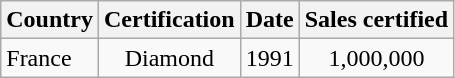<table class="wikitable sortable">
<tr>
<th>Country</th>
<th>Certification</th>
<th>Date</th>
<th>Sales certified</th>
</tr>
<tr>
<td>France</td>
<td align="center">Diamond</td>
<td align="center">1991</td>
<td align="center">1,000,000</td>
</tr>
</table>
